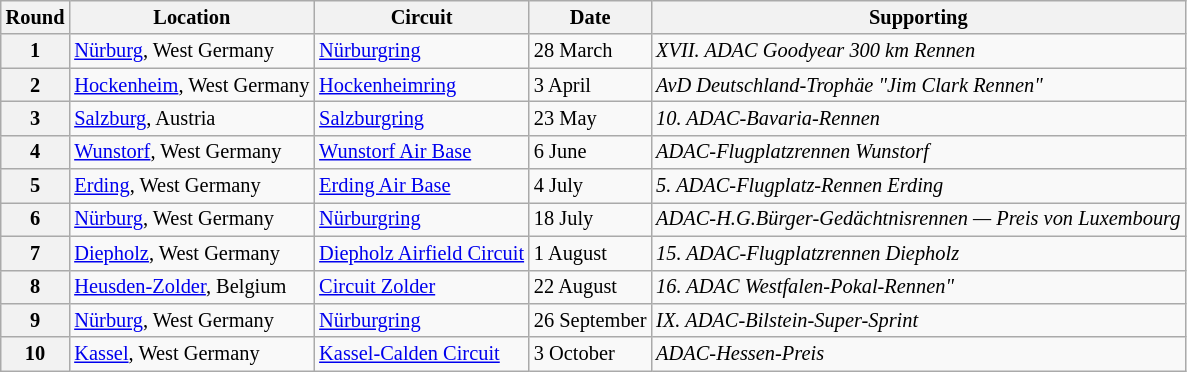<table class="wikitable" style="font-size: 85%;">
<tr>
<th>Round</th>
<th>Location</th>
<th>Circuit</th>
<th>Date</th>
<th>Supporting</th>
</tr>
<tr>
<th>1</th>
<td> <a href='#'>Nürburg</a>, West Germany</td>
<td><a href='#'>Nürburgring</a></td>
<td>28 March</td>
<td><em>XVII. ADAC Goodyear 300 km Rennen</em></td>
</tr>
<tr>
<th>2</th>
<td> <a href='#'>Hockenheim</a>, West Germany</td>
<td><a href='#'>Hockenheimring</a></td>
<td>3 April</td>
<td><em>AvD Deutschland-Trophäe "Jim Clark Rennen"</em></td>
</tr>
<tr>
<th>3</th>
<td> <a href='#'>Salzburg</a>, Austria</td>
<td><a href='#'>Salzburgring</a></td>
<td>23 May</td>
<td><em>10. ADAC-Bavaria-Rennen</em></td>
</tr>
<tr>
<th>4</th>
<td> <a href='#'>Wunstorf</a>, West Germany</td>
<td><a href='#'>Wunstorf Air Base</a></td>
<td>6 June</td>
<td><em>ADAC-Flugplatzrennen Wunstorf</em></td>
</tr>
<tr>
<th>5</th>
<td> <a href='#'>Erding</a>, West Germany</td>
<td><a href='#'>Erding Air Base</a></td>
<td>4 July</td>
<td><em>5. ADAC-Flugplatz-Rennen Erding</em></td>
</tr>
<tr>
<th>6</th>
<td> <a href='#'>Nürburg</a>, West Germany</td>
<td><a href='#'>Nürburgring</a></td>
<td>18 July</td>
<td><em>ADAC-H.G.Bürger-Gedächtnisrennen — Preis von Luxembourg</em></td>
</tr>
<tr>
<th>7</th>
<td> <a href='#'>Diepholz</a>, West Germany</td>
<td><a href='#'>Diepholz Airfield Circuit</a></td>
<td>1 August</td>
<td><em>15. ADAC-Flugplatzrennen Diepholz</em></td>
</tr>
<tr>
<th>8</th>
<td> <a href='#'>Heusden-Zolder</a>, Belgium</td>
<td><a href='#'>Circuit Zolder</a></td>
<td>22 August</td>
<td><em>16. ADAC Westfalen-Pokal-Rennen"</em></td>
</tr>
<tr>
<th>9</th>
<td> <a href='#'>Nürburg</a>, West Germany</td>
<td><a href='#'>Nürburgring</a></td>
<td>26 September</td>
<td><em>IX. ADAC-Bilstein-Super-Sprint</em></td>
</tr>
<tr>
<th>10</th>
<td> <a href='#'>Kassel</a>, West Germany</td>
<td><a href='#'>Kassel-Calden Circuit</a></td>
<td>3 October</td>
<td><em>ADAC-Hessen-Preis</em></td>
</tr>
</table>
